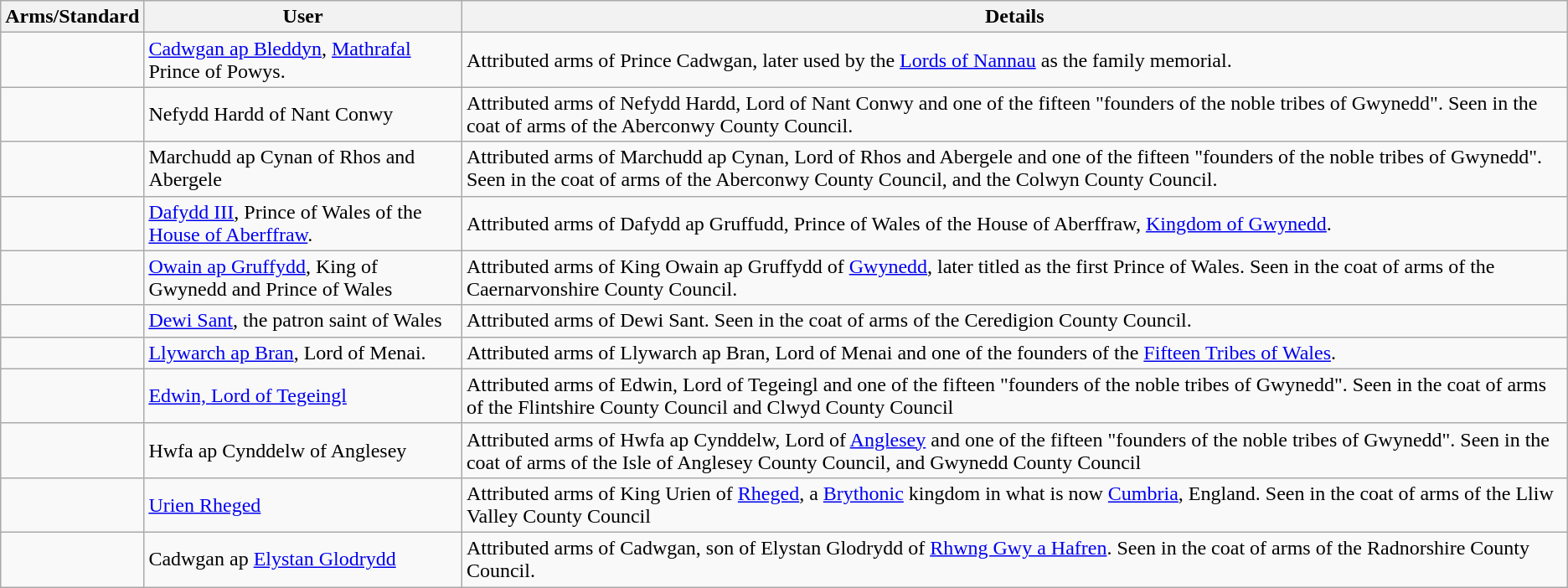<table class="wikitable">
<tr>
<th>Arms/Standard</th>
<th>User</th>
<th>Details</th>
</tr>
<tr>
<td></td>
<td><a href='#'>Cadwgan ap Bleddyn</a>, <a href='#'>Mathrafal</a> Prince of Powys.</td>
<td>Attributed arms of Prince Cadwgan, later used by the <a href='#'>Lords of Nannau</a> as the family memorial.</td>
</tr>
<tr>
<td></td>
<td>Nefydd Hardd of Nant Conwy</td>
<td>Attributed arms of Nefydd Hardd, Lord of Nant Conwy and one of the fifteen "founders of the noble tribes of Gwynedd". Seen in the coat of arms of the Aberconwy County Council.</td>
</tr>
<tr>
<td></td>
<td>Marchudd ap Cynan of Rhos and Abergele</td>
<td>Attributed arms of Marchudd ap Cynan, Lord of Rhos and Abergele and one of the fifteen "founders of the noble tribes of Gwynedd". Seen in the coat of arms of the Aberconwy County Council, and the Colwyn County Council.</td>
</tr>
<tr>
<td></td>
<td><a href='#'>Dafydd III</a>, Prince of Wales of the <a href='#'>House of Aberffraw</a>.</td>
<td>Attributed arms of Dafydd ap Gruffudd, Prince of Wales of the House of Aberffraw, <a href='#'>Kingdom of Gwynedd</a>.</td>
</tr>
<tr>
<td></td>
<td><a href='#'>Owain ap Gruffydd</a>, King of Gwynedd and Prince of Wales</td>
<td>Attributed arms of King Owain ap Gruffydd of <a href='#'>Gwynedd</a>, later titled as the first Prince of Wales. Seen in the coat of arms of the Caernarvonshire County Council.</td>
</tr>
<tr>
<td></td>
<td><a href='#'>Dewi Sant</a>, the patron saint of Wales</td>
<td>Attributed arms of Dewi Sant. Seen in the coat of arms of the Ceredigion County Council.</td>
</tr>
<tr>
<td></td>
<td><a href='#'>Llywarch ap Bran</a>, Lord of Menai.</td>
<td>Attributed arms of Llywarch ap Bran, Lord of Menai and one of the founders of the <a href='#'>Fifteen Tribes of Wales</a>.</td>
</tr>
<tr>
<td></td>
<td><a href='#'>Edwin, Lord of Tegeingl</a></td>
<td>Attributed arms of Edwin, Lord of Tegeingl and one of the fifteen "founders of the noble tribes of Gwynedd". Seen in the coat of arms of the Flintshire County Council and Clwyd County Council</td>
</tr>
<tr>
<td></td>
<td>Hwfa ap Cynddelw of Anglesey</td>
<td>Attributed arms of Hwfa ap Cynddelw, Lord of <a href='#'>Anglesey</a> and one of the fifteen "founders of the noble tribes of Gwynedd". Seen in the coat of arms of the Isle of Anglesey County Council, and Gwynedd County Council</td>
</tr>
<tr>
<td></td>
<td><a href='#'>Urien Rheged</a></td>
<td>Attributed arms of King Urien of <a href='#'>Rheged</a>, a <a href='#'>Brythonic</a> kingdom in what is now <a href='#'>Cumbria</a>, England. Seen in the coat of arms of the Lliw Valley County Council</td>
</tr>
<tr>
<td></td>
<td>Cadwgan ap <a href='#'>Elystan Glodrydd</a></td>
<td>Attributed arms of Cadwgan, son of Elystan Glodrydd of <a href='#'>Rhwng Gwy a Hafren</a>. Seen in the coat of arms of the Radnorshire County Council.</td>
</tr>
</table>
